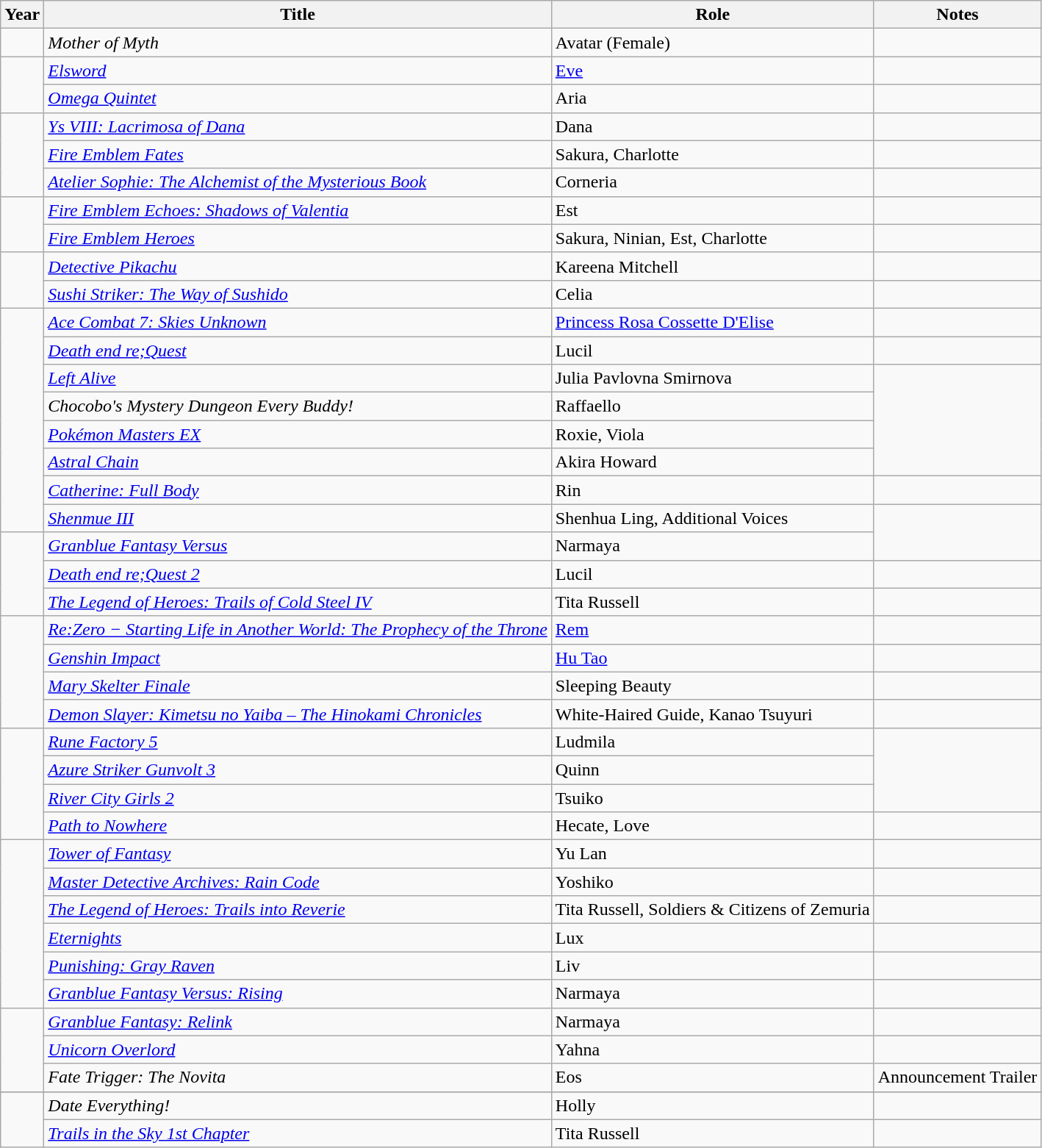<table class="wikitable sortable">
<tr>
<th>Year</th>
<th>Title</th>
<th>Role</th>
<th scope="col" class="unsortable">Notes</th>
</tr>
<tr>
<td></td>
<td><em>Mother of Myth</em></td>
<td>Avatar (Female)</td>
<td></td>
</tr>
<tr>
<td rowspan="2"></td>
<td><em><a href='#'>Elsword</a></em></td>
<td><a href='#'>Eve</a></td>
<td></td>
</tr>
<tr>
<td><em><a href='#'>Omega Quintet</a></em></td>
<td>Aria</td>
<td></td>
</tr>
<tr>
<td rowspan="3"></td>
<td><em><a href='#'>Ys VIII: Lacrimosa of Dana</a></em></td>
<td>Dana</td>
<td></td>
</tr>
<tr>
<td><em><a href='#'>Fire Emblem Fates</a></em></td>
<td>Sakura, Charlotte</td>
<td></td>
</tr>
<tr>
<td><em><a href='#'>Atelier Sophie: The Alchemist of the Mysterious Book</a></em></td>
<td>Corneria</td>
<td></td>
</tr>
<tr>
<td rowspan="2"></td>
<td><em><a href='#'>Fire Emblem Echoes: Shadows of Valentia</a></em></td>
<td>Est</td>
<td></td>
</tr>
<tr>
<td><em><a href='#'>Fire Emblem Heroes</a></em></td>
<td>Sakura, Ninian, Est, Charlotte</td>
<td></td>
</tr>
<tr>
<td rowspan="2"></td>
<td><em><a href='#'>Detective Pikachu</a></em></td>
<td>Kareena Mitchell</td>
<td></td>
</tr>
<tr>
<td><em><a href='#'>Sushi Striker: The Way of Sushido</a></em></td>
<td>Celia</td>
<td></td>
</tr>
<tr>
<td rowspan="8"></td>
<td><em><a href='#'>Ace Combat 7: Skies Unknown</a></em></td>
<td><a href='#'>Princess Rosa Cossette D'Elise</a></td>
<td></td>
</tr>
<tr>
<td><em><a href='#'>Death end re;Quest</a></em></td>
<td>Lucil</td>
<td></td>
</tr>
<tr>
<td><em><a href='#'>Left Alive</a></em></td>
<td>Julia Pavlovna Smirnova</td>
<td rowspan="4"></td>
</tr>
<tr>
<td><em>Chocobo's Mystery Dungeon Every Buddy!</em></td>
<td>Raffaello</td>
</tr>
<tr>
<td><em><a href='#'>Pokémon Masters EX</a></em></td>
<td>Roxie, Viola</td>
</tr>
<tr>
<td><em><a href='#'>Astral Chain</a></em></td>
<td>Akira Howard</td>
</tr>
<tr>
<td><em><a href='#'>Catherine: Full Body</a></em></td>
<td>Rin</td>
<td></td>
</tr>
<tr>
<td><em><a href='#'>Shenmue III</a></em></td>
<td>Shenhua Ling, Additional Voices</td>
<td rowspan="2"></td>
</tr>
<tr>
<td rowspan="3"></td>
<td><em><a href='#'>Granblue Fantasy Versus</a></em></td>
<td>Narmaya</td>
</tr>
<tr>
<td><em><a href='#'>Death end re;Quest 2</a></em></td>
<td>Lucil</td>
<td></td>
</tr>
<tr>
<td><em><a href='#'>The Legend of Heroes: Trails of Cold Steel IV</a></em></td>
<td>Tita Russell</td>
<td></td>
</tr>
<tr>
<td rowspan="4"></td>
<td><em><a href='#'>Re:Zero − Starting Life in Another World: The Prophecy of the Throne</a></em></td>
<td><a href='#'>Rem</a></td>
<td></td>
</tr>
<tr>
<td><em><a href='#'>Genshin Impact</a></em></td>
<td><a href='#'>Hu Tao</a></td>
<td></td>
</tr>
<tr>
<td><em><a href='#'>Mary Skelter Finale</a></em></td>
<td>Sleeping Beauty</td>
<td></td>
</tr>
<tr>
<td><em><a href='#'>Demon Slayer: Kimetsu no Yaiba – The Hinokami Chronicles</a></em></td>
<td>White-Haired Guide, Kanao Tsuyuri</td>
<td></td>
</tr>
<tr>
<td rowspan="4"></td>
<td><em><a href='#'>Rune Factory 5</a></em></td>
<td>Ludmila</td>
<td rowspan="3"></td>
</tr>
<tr>
<td><em><a href='#'>Azure Striker Gunvolt 3</a></em></td>
<td>Quinn</td>
</tr>
<tr>
<td><em><a href='#'>River City Girls 2</a></em></td>
<td>Tsuiko</td>
</tr>
<tr>
<td><em><a href='#'>Path to Nowhere</a></em></td>
<td>Hecate, Love</td>
<td></td>
</tr>
<tr>
<td rowspan="6"></td>
<td><em><a href='#'>Tower of Fantasy</a></em></td>
<td>Yu Lan</td>
<td></td>
</tr>
<tr>
<td><em><a href='#'>Master Detective Archives: Rain Code</a></em></td>
<td>Yoshiko</td>
<td></td>
</tr>
<tr>
<td><em><a href='#'>The Legend of Heroes: Trails into Reverie</a></em></td>
<td>Tita Russell, Soldiers & Citizens of Zemuria</td>
<td></td>
</tr>
<tr>
<td><em><a href='#'>Eternights</a></em></td>
<td>Lux</td>
<td></td>
</tr>
<tr>
<td><em><a href='#'>Punishing: Gray Raven</a></em></td>
<td>Liv</td>
<td></td>
</tr>
<tr>
<td><em><a href='#'>Granblue Fantasy Versus: Rising</a></em></td>
<td>Narmaya</td>
<td></td>
</tr>
<tr>
<td rowspan="3"></td>
<td><em><a href='#'>Granblue Fantasy: Relink</a></em></td>
<td>Narmaya</td>
<td></td>
</tr>
<tr>
<td><em><a href='#'>Unicorn Overlord</a></em></td>
<td>Yahna</td>
<td></td>
</tr>
<tr>
<td><em>Fate Trigger: The Novita</em></td>
<td>Eos</td>
<td>Announcement Trailer </td>
</tr>
<tr>
</tr>
<tr>
<td rowspan="2"></td>
<td><em>Date Everything!</em></td>
<td>Holly</td>
<td></td>
</tr>
<tr>
<td><em><a href='#'>Trails in the Sky 1st Chapter</a></em></td>
<td>Tita Russell</td>
<td></td>
</tr>
</table>
